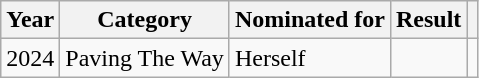<table class="wikitable plainrowheaders">
<tr>
<th scope="col">Year</th>
<th scope="col">Category</th>
<th scope="col">Nominated for</th>
<th scope="col">Result</th>
<th scope="col"></th>
</tr>
<tr>
<td align = "center">2024</td>
<td>Paving The Way</td>
<td>Herself</td>
<td></td>
<td></td>
</tr>
</table>
